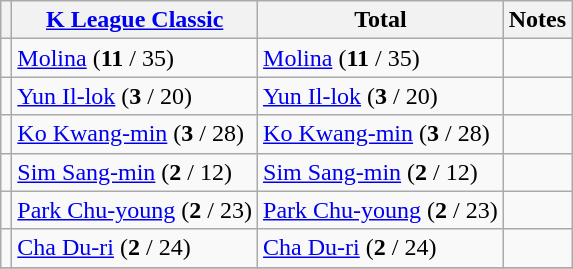<table class="wikitable" style="text-align:left">
<tr>
<th></th>
<th><a href='#'>K League Classic</a></th>
<th>Total</th>
<th>Notes</th>
</tr>
<tr>
<td></td>
<td> <a href='#'>Molina</a> (<strong>11</strong> / 35)</td>
<td> <a href='#'>Molina</a> (<strong>11</strong> / 35)</td>
<td></td>
</tr>
<tr>
<td></td>
<td> <a href='#'>Yun Il-lok</a> (<strong>3</strong> / 20)</td>
<td> <a href='#'>Yun Il-lok</a> (<strong>3</strong> / 20)</td>
<td></td>
</tr>
<tr>
<td></td>
<td> <a href='#'>Ko Kwang-min</a> (<strong>3</strong> / 28)</td>
<td> <a href='#'>Ko Kwang-min</a> (<strong>3</strong> / 28)</td>
<td></td>
</tr>
<tr>
<td></td>
<td> <a href='#'>Sim Sang-min</a> (<strong>2</strong> / 12)</td>
<td> <a href='#'>Sim Sang-min</a> (<strong>2</strong> / 12)</td>
<td></td>
</tr>
<tr>
<td></td>
<td> <a href='#'>Park Chu-young</a> (<strong>2</strong> / 23)</td>
<td> <a href='#'>Park Chu-young</a> (<strong>2</strong> / 23)</td>
<td></td>
</tr>
<tr>
<td></td>
<td> <a href='#'>Cha Du-ri</a> (<strong>2</strong> / 24)</td>
<td> <a href='#'>Cha Du-ri</a> (<strong>2</strong> / 24)</td>
<td></td>
</tr>
<tr>
</tr>
</table>
